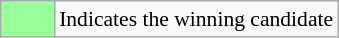<table class="wikitable" style="font-size:90%">
<tr>
<td bgcolor="#99FF99" style="width:2em;" align="center"></td>
<td>Indicates the winning candidate</td>
</tr>
</table>
